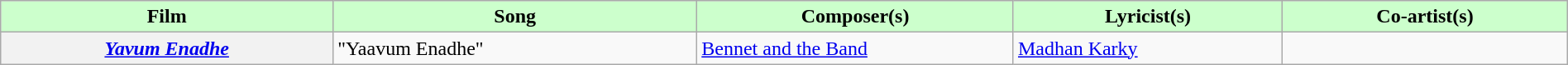<table class="wikitable plainrowheaders" width="100%" textcolor:#000;">
<tr style="background:#cfc; text-align:center;">
<td scope="col" width=21%><strong>Film</strong></td>
<td scope="col" width=23%><strong>Song</strong></td>
<td scope="col" width=20%><strong>Composer(s)</strong></td>
<td scope="col" width=17%><strong>Lyricist(s)</strong></td>
<td scope="col" width=18%><strong>Co-artist(s)</strong></td>
</tr>
<tr>
<th scope="row"><em><a href='#'>Yavum Enadhe</a></em></th>
<td>"Yaavum Enadhe"</td>
<td><a href='#'>Bennet and the Band</a></td>
<td><a href='#'>Madhan Karky</a></td>
<td></td>
</tr>
</table>
